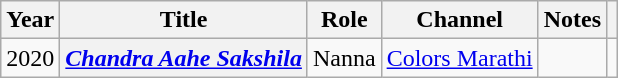<table class="wikitable plainrowheaders sortable">
<tr>
<th scope="col">Year</th>
<th scope="col">Title</th>
<th scope="col">Role</th>
<th scope="col">Channel</th>
<th scope="col" class="unsortable">Notes</th>
<th scope="col" class="unsortable"></th>
</tr>
<tr>
<td>2020</td>
<th scope="row"><em><a href='#'>Chandra Aahe Sakshila</a></em></th>
<td>Nanna</td>
<td><a href='#'>Colors Marathi</a></td>
<td></td>
<td></td>
</tr>
</table>
